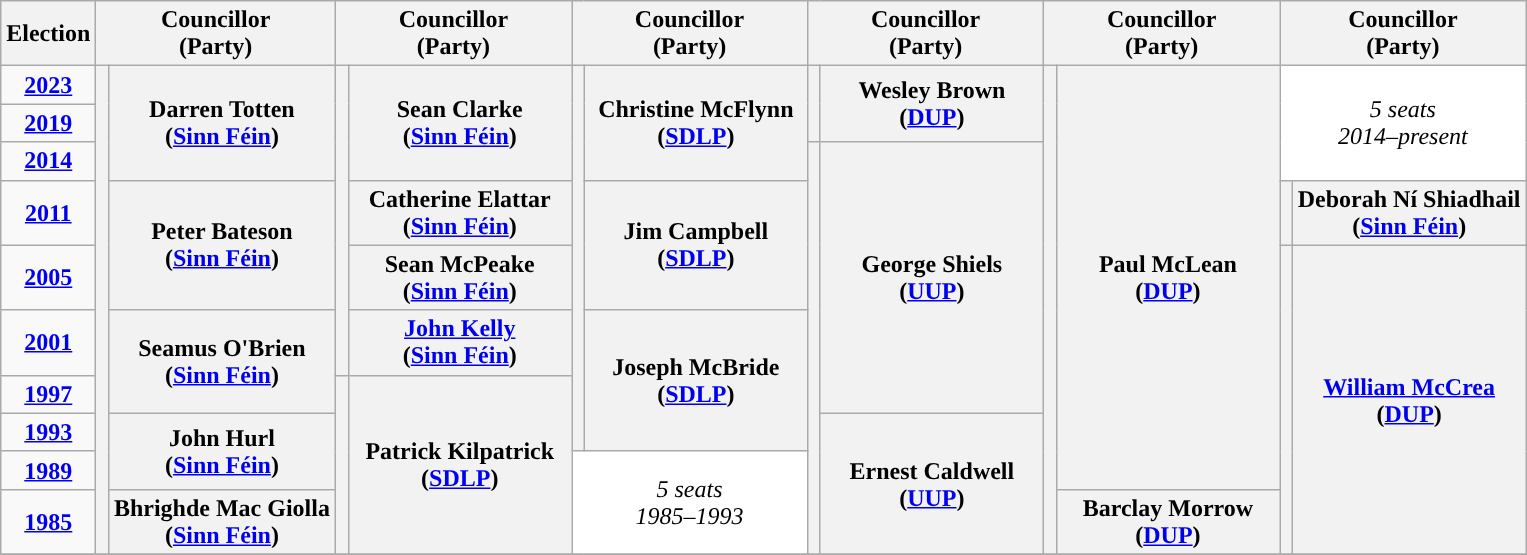<table class="wikitable" style="text-align:center">
<tr>
<th scope="col" width="50">Election</th>
<th scope="col" width="150" colspan = "2">Councillor<br> (Party)</th>
<th scope="col" width="150" colspan = "2">Councillor<br> (Party)</th>
<th scope="col" width="150" colspan = "2">Councillor<br> (Party)</th>
<th scope="col" width="150" colspan = "2">Councillor<br> (Party)</th>
<th scope="col" width="150" colspan = "2">Councillor<br> (Party)</th>
<th scope="col" width="150" colspan = "2">Councillor<br> (Party)</th>
</tr>
<tr>
<td><strong><a href='#'>2023</a></strong></td>
<th rowspan="10" width="1" style="background-color: "></th>
<th rowspan = "3">Darren Totten <br> (<a href='#'>Sinn Féin</a>)</th>
<th rowspan="6" width="1" style="background-color: "></th>
<th rowspan = "3">Sean Clarke <br> (<a href='#'>Sinn Féin</a>)</th>
<th rowspan="8" width="1" style="background-color: "></th>
<th rowspan = "3">Christine McFlynn <br> (<a href='#'>SDLP</a>)</th>
<th rowspan="2" width="1" style="background-color: "></th>
<th rowspan = "2">Wesley Brown <br> (<a href='#'>DUP</a>)</th>
<th rowspan="10" width="1" style="background-color: "></th>
<th rowspan = "9">Paul McLean <br> (<a href='#'>DUP</a>)</th>
<td colspan="2" rowspan="3" style="background-color:#FFFFFF"><em>5 seats<br>2014–present</em></td>
</tr>
<tr>
<td><strong><a href='#'>2019</a></strong></td>
</tr>
<tr>
<td><strong><a href='#'>2014</a></strong></td>
<th rowspan="8" width="1" style="background-color: "></th>
<th rowspan = "5">George Shiels <br> (<a href='#'>UUP</a>)</th>
</tr>
<tr>
<td><strong><a href='#'>2011</a></strong></td>
<th rowspan = "2">Peter Bateson <br> (<a href='#'>Sinn Féin</a>)</th>
<th rowspan = "1">Catherine Elattar <br> (<a href='#'>Sinn Féin</a>)</th>
<th rowspan = "2">Jim Campbell <br> (<a href='#'>SDLP</a>)</th>
<th rowspan="1" width="1" style="background-color: "></th>
<th rowspan = "1">Deborah Ní Shiadhail <br> (<a href='#'>Sinn Féin</a>)</th>
</tr>
<tr>
<td><strong><a href='#'>2005</a></strong></td>
<th rowspan = "1">Sean McPeake <br> (<a href='#'>Sinn Féin</a>)</th>
<th rowspan="6" width="1" style="background-color: "></th>
<th rowspan = "6"><a href='#'>William McCrea</a> <br> (<a href='#'>DUP</a>)</th>
</tr>
<tr>
<td><strong><a href='#'>2001</a></strong></td>
<th rowspan = "2">Seamus O'Brien <br> (<a href='#'>Sinn Féin</a>)</th>
<th rowspan = "1"><a href='#'>John Kelly</a> <br> (<a href='#'>Sinn Féin</a>)</th>
<th rowspan = "3">Joseph McBride <br> (<a href='#'>SDLP</a>)</th>
</tr>
<tr>
<td><strong><a href='#'>1997</a></strong></td>
<th rowspan="4" width="1" style="background-color: "></th>
<th rowspan = "4">Patrick Kilpatrick <br> (<a href='#'>SDLP</a>)</th>
</tr>
<tr>
<td><strong><a href='#'>1993</a></strong></td>
<th rowspan = "2">John Hurl <br> (<a href='#'>Sinn Féin</a>)</th>
<th rowspan = "3">Ernest Caldwell <br> (<a href='#'>UUP</a>)</th>
</tr>
<tr>
<td><strong><a href='#'>1989</a></strong></td>
<td colspan="2" rowspan="2" style="background-color:#FFFFFF"><em>5 seats<br>1985–1993</em></td>
</tr>
<tr>
<td><strong><a href='#'>1985</a></strong></td>
<th rowspan = "1">Bhrighde Mac Giolla <br> (<a href='#'>Sinn Féin</a>)</th>
<th rowspan = "1">Barclay Morrow <br> (<a href='#'>DUP</a>)</th>
</tr>
<tr>
</tr>
</table>
